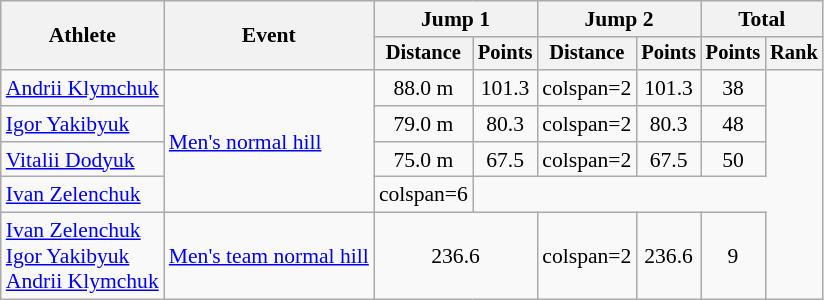<table class="wikitable" style="font-size:90%">
<tr>
<th rowspan="2">Athlete</th>
<th rowspan="2">Event</th>
<th colspan="2">Jump 1</th>
<th colspan="2">Jump 2</th>
<th colspan="2">Total</th>
</tr>
<tr style="font-size:95%">
<th>Distance</th>
<th>Points</th>
<th>Distance</th>
<th>Points</th>
<th>Points</th>
<th>Rank</th>
</tr>
<tr align=center>
<td align=left><a href='#'>Andrii Klymchuk</a></td>
<td align=left rowspan=4><a href='#'>Men's normal hill</a></td>
<td>88.0 m</td>
<td>101.3</td>
<td>colspan=2 </td>
<td>101.3</td>
<td>38</td>
</tr>
<tr align=center>
<td align=left><a href='#'>Igor Yakibyuk</a></td>
<td>79.0 m</td>
<td>80.3</td>
<td>colspan=2 </td>
<td>80.3</td>
<td>48</td>
</tr>
<tr align=center>
<td align=left><a href='#'>Vitalii Dodyuk</a></td>
<td>75.0 m</td>
<td>67.5</td>
<td>colspan=2 </td>
<td>67.5</td>
<td>50</td>
</tr>
<tr align=center>
<td align=left><a href='#'>Ivan Zelenchuk</a></td>
<td>colspan=6 </td>
</tr>
<tr align=center>
<td align=left><a href='#'>Ivan Zelenchuk</a><br><a href='#'>Igor Yakibyuk</a><br><a href='#'>Andrii Klymchuk</a></td>
<td align=left><a href='#'>Men's team normal hill</a></td>
<td colspan=2>236.6</td>
<td>colspan=2 </td>
<td>236.6</td>
<td>9</td>
</tr>
</table>
